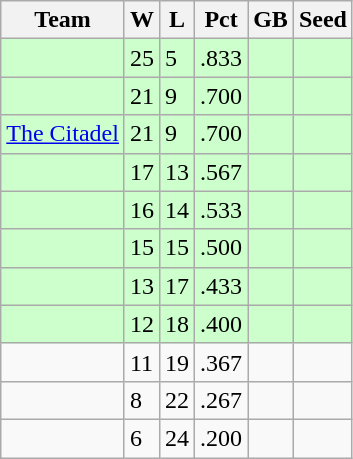<table class="wikitable">
<tr>
<th>Team</th>
<th>W</th>
<th>L</th>
<th>Pct</th>
<th>GB</th>
<th>Seed</th>
</tr>
<tr bgcolor="#ccffcc">
<td></td>
<td>25</td>
<td>5</td>
<td>.833</td>
<td></td>
<td></td>
</tr>
<tr bgcolor="#ccffcc">
<td></td>
<td>21</td>
<td>9</td>
<td>.700</td>
<td></td>
<td></td>
</tr>
<tr bgcolor="#ccffcc">
<td><a href='#'>The Citadel</a></td>
<td>21</td>
<td>9</td>
<td>.700</td>
<td></td>
<td></td>
</tr>
<tr bgcolor="#ccffcc">
<td></td>
<td>17</td>
<td>13</td>
<td>.567</td>
<td></td>
<td></td>
</tr>
<tr bgcolor="#ccffcc">
<td></td>
<td>16</td>
<td>14</td>
<td>.533</td>
<td></td>
<td></td>
</tr>
<tr bgcolor="#ccffcc">
<td></td>
<td>15</td>
<td>15</td>
<td>.500</td>
<td></td>
<td></td>
</tr>
<tr bgcolor="#ccffcc">
<td></td>
<td>13</td>
<td>17</td>
<td>.433</td>
<td></td>
<td></td>
</tr>
<tr bgcolor="#ccffcc">
<td></td>
<td>12</td>
<td>18</td>
<td>.400</td>
<td></td>
<td></td>
</tr>
<tr>
<td></td>
<td>11</td>
<td>19</td>
<td>.367</td>
<td></td>
<td></td>
</tr>
<tr>
<td></td>
<td>8</td>
<td>22</td>
<td>.267</td>
<td></td>
<td></td>
</tr>
<tr>
<td></td>
<td>6</td>
<td>24</td>
<td>.200</td>
<td></td>
<td></td>
</tr>
</table>
